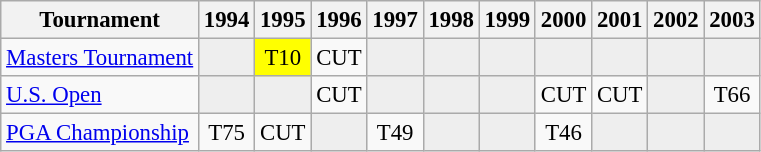<table class="wikitable" style="font-size:95%;text-align:center;">
<tr>
<th>Tournament</th>
<th>1994</th>
<th>1995</th>
<th>1996</th>
<th>1997</th>
<th>1998</th>
<th>1999</th>
<th>2000</th>
<th>2001</th>
<th>2002</th>
<th>2003</th>
</tr>
<tr>
<td align=left><a href='#'>Masters Tournament</a></td>
<td style="background:#eeeeee;"></td>
<td style="background:yellow;">T10</td>
<td>CUT</td>
<td style="background:#eeeeee;"></td>
<td style="background:#eeeeee;"></td>
<td style="background:#eeeeee;"></td>
<td style="background:#eeeeee;"></td>
<td style="background:#eeeeee;"></td>
<td style="background:#eeeeee;"></td>
<td style="background:#eeeeee;"></td>
</tr>
<tr>
<td align=left><a href='#'>U.S. Open</a></td>
<td style="background:#eeeeee;"></td>
<td style="background:#eeeeee;"></td>
<td>CUT</td>
<td style="background:#eeeeee;"></td>
<td style="background:#eeeeee;"></td>
<td style="background:#eeeeee;"></td>
<td>CUT</td>
<td>CUT</td>
<td style="background:#eeeeee;"></td>
<td>T66</td>
</tr>
<tr>
<td align=left><a href='#'>PGA Championship</a></td>
<td>T75</td>
<td>CUT</td>
<td style="background:#eeeeee;"></td>
<td>T49</td>
<td style="background:#eeeeee;"></td>
<td style="background:#eeeeee;"></td>
<td>T46</td>
<td style="background:#eeeeee;"></td>
<td style="background:#eeeeee;"></td>
<td style="background:#eeeeee;"></td>
</tr>
</table>
